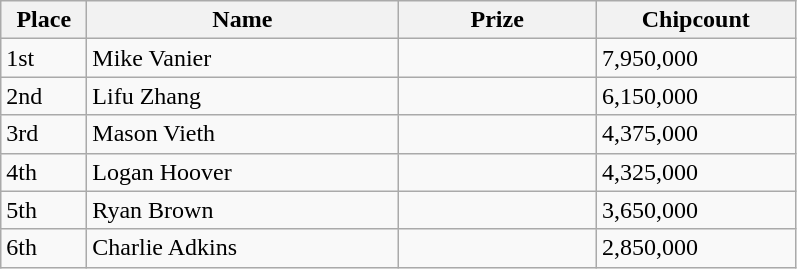<table class="wikitable">
<tr>
<th style="width:50px;">Place</th>
<th style="width:200px;">Name</th>
<th style="width:125px;">Prize</th>
<th style="width:125px;">Chipcount</th>
</tr>
<tr>
<td>1st</td>
<td> Mike Vanier</td>
<td></td>
<td>7,950,000</td>
</tr>
<tr>
<td>2nd</td>
<td> Lifu Zhang</td>
<td></td>
<td>6,150,000</td>
</tr>
<tr>
<td>3rd</td>
<td> Mason Vieth</td>
<td></td>
<td>4,375,000</td>
</tr>
<tr>
<td>4th</td>
<td> Logan Hoover</td>
<td></td>
<td>4,325,000</td>
</tr>
<tr>
<td>5th</td>
<td> Ryan Brown</td>
<td></td>
<td>3,650,000</td>
</tr>
<tr>
<td>6th</td>
<td> Charlie Adkins</td>
<td></td>
<td>2,850,000</td>
</tr>
</table>
